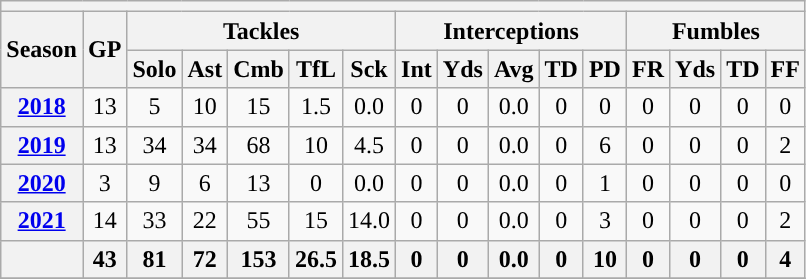<table class="wikitable" style="text-align:center;">
<tr>
<th colspan="16"></th>
</tr>
<tr>
<th rowspan="2">Season</th>
<th rowspan="2">GP</th>
<th colspan="5">Tackles</th>
<th colspan="5">Interceptions</th>
<th colspan="4">Fumbles</th>
</tr>
<tr>
<th>Solo</th>
<th>Ast</th>
<th>Cmb</th>
<th>TfL</th>
<th>Sck</th>
<th>Int</th>
<th>Yds</th>
<th>Avg</th>
<th>TD</th>
<th>PD</th>
<th>FR</th>
<th>Yds</th>
<th>TD</th>
<th>FF</th>
</tr>
<tr>
<th><a href='#'>2018</a></th>
<td>13</td>
<td>5</td>
<td>10</td>
<td>15</td>
<td>1.5</td>
<td>0.0</td>
<td>0</td>
<td>0</td>
<td>0.0</td>
<td>0</td>
<td>0</td>
<td>0</td>
<td>0</td>
<td>0</td>
<td>0</td>
</tr>
<tr>
<th><a href='#'>2019</a></th>
<td>13</td>
<td>34</td>
<td>34</td>
<td>68</td>
<td>10</td>
<td>4.5</td>
<td>0</td>
<td>0</td>
<td>0.0</td>
<td>0</td>
<td>6</td>
<td>0</td>
<td>0</td>
<td>0</td>
<td>2</td>
</tr>
<tr>
<th><a href='#'>2020</a></th>
<td>3</td>
<td>9</td>
<td>6</td>
<td>13</td>
<td>0</td>
<td>0.0</td>
<td>0</td>
<td>0</td>
<td>0.0</td>
<td>0</td>
<td>1</td>
<td>0</td>
<td>0</td>
<td>0</td>
<td>0</td>
</tr>
<tr>
<th><a href='#'>2021</a></th>
<td>14</td>
<td>33</td>
<td>22</td>
<td>55</td>
<td>15</td>
<td>14.0</td>
<td>0</td>
<td>0</td>
<td>0.0</td>
<td>0</td>
<td>3</td>
<td>0</td>
<td>0</td>
<td>0</td>
<td>2</td>
</tr>
<tr>
<th></th>
<th>43</th>
<th>81</th>
<th>72</th>
<th>153</th>
<th>26.5</th>
<th>18.5</th>
<th>0</th>
<th>0</th>
<th>0.0</th>
<th>0</th>
<th>10</th>
<th>0</th>
<th>0</th>
<th>0</th>
<th>4</th>
</tr>
<tr>
</tr>
</table>
